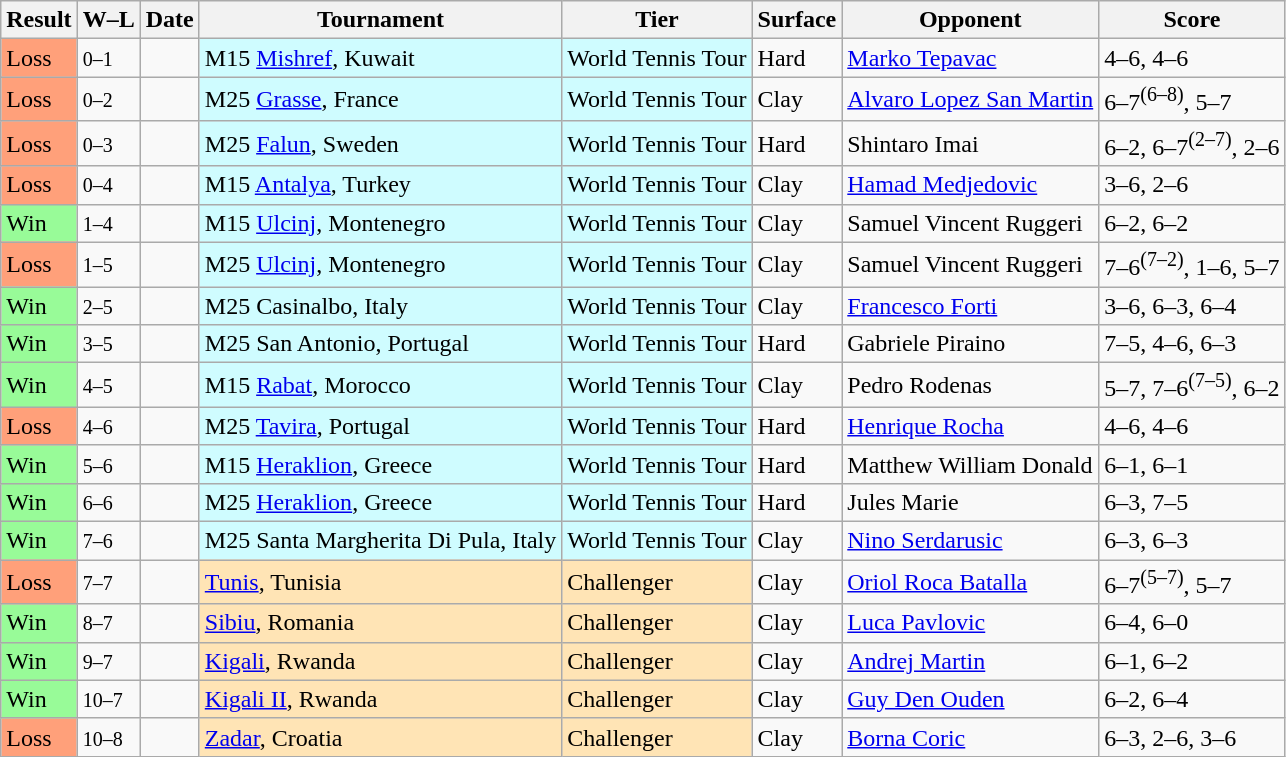<table class="sortable wikitable">
<tr>
<th>Result</th>
<th class="unsortable">W–L</th>
<th>Date</th>
<th>Tournament</th>
<th>Tier</th>
<th>Surface</th>
<th>Opponent</th>
<th class="unsortable">Score</th>
</tr>
<tr>
<td bgcolor=FFA07A>Loss</td>
<td><small>0–1</small></td>
<td></td>
<td style="background:#cffcff;">M15 <a href='#'>Mishref</a>, Kuwait</td>
<td style="background:#cffcff;">World Tennis Tour</td>
<td>Hard</td>
<td> <a href='#'>Marko Tepavac</a></td>
<td>4–6, 4–6</td>
</tr>
<tr>
<td bgcolor=FFA07A>Loss</td>
<td><small>0–2</small></td>
<td></td>
<td style="background:#cffcff;">M25 <a href='#'>Grasse</a>, France</td>
<td style="background:#cffcff;">World Tennis Tour</td>
<td>Clay</td>
<td> <a href='#'>Alvaro Lopez San Martin</a></td>
<td>6–7<sup>(6–8)</sup>, 5–7</td>
</tr>
<tr>
<td bgcolor=FFA07A>Loss</td>
<td><small>0–3</small></td>
<td></td>
<td style="background:#cffcff;">M25 <a href='#'>Falun</a>, Sweden</td>
<td style="background:#cffcff;">World Tennis Tour</td>
<td>Hard</td>
<td> Shintaro Imai</td>
<td>6–2, 6–7<sup>(2–7)</sup>, 2–6</td>
</tr>
<tr>
<td bgcolor=FFA07A>Loss</td>
<td><small>0–4</small></td>
<td></td>
<td style="background:#cffcff;">M15 <a href='#'>Antalya</a>, Turkey</td>
<td style="background:#cffcff;">World Tennis Tour</td>
<td>Clay</td>
<td> <a href='#'>Hamad Medjedovic</a></td>
<td>3–6, 2–6</td>
</tr>
<tr>
<td bgcolor=98FB98>Win</td>
<td><small>1–4</small></td>
<td></td>
<td style="background:#cffcff;">M15 <a href='#'>Ulcinj</a>, Montenegro</td>
<td style="background:#cffcff;">World Tennis Tour</td>
<td>Clay</td>
<td> Samuel Vincent Ruggeri</td>
<td>6–2, 6–2</td>
</tr>
<tr>
<td bgcolor=FFA07A>Loss</td>
<td><small>1–5</small></td>
<td></td>
<td style="background:#cffcff;">M25 <a href='#'>Ulcinj</a>, Montenegro</td>
<td style="background:#cffcff;">World Tennis Tour</td>
<td>Clay</td>
<td> Samuel Vincent Ruggeri</td>
<td>7–6<sup>(7–2)</sup>, 1–6, 5–7</td>
</tr>
<tr>
<td bgcolor=98FB98>Win</td>
<td><small>2–5</small></td>
<td></td>
<td style="background:#cffcff;">M25 Casinalbo, Italy</td>
<td style="background:#cffcff;">World Tennis Tour</td>
<td>Clay</td>
<td> <a href='#'>Francesco Forti</a></td>
<td>3–6, 6–3, 6–4</td>
</tr>
<tr>
<td bgcolor=98FB98>Win</td>
<td><small>3–5</small></td>
<td></td>
<td style="background:#cffcff;">M25 San Antonio, Portugal</td>
<td style="background:#cffcff;">World Tennis Tour</td>
<td>Hard</td>
<td> Gabriele Piraino</td>
<td>7–5, 4–6, 6–3</td>
</tr>
<tr>
<td bgcolor=98FB98>Win</td>
<td><small>4–5</small></td>
<td></td>
<td style="background:#cffcff;">M15 <a href='#'>Rabat</a>, Morocco</td>
<td style="background:#cffcff;">World Tennis Tour</td>
<td>Clay</td>
<td> Pedro Rodenas</td>
<td>5–7, 7–6<sup>(7–5)</sup>,  6–2</td>
</tr>
<tr>
<td bgcolor=FFA07A>Loss</td>
<td><small>4–6</small></td>
<td></td>
<td style="background:#cffcff;">M25 <a href='#'>Tavira</a>, Portugal</td>
<td style="background:#cffcff;">World Tennis Tour</td>
<td>Hard</td>
<td> <a href='#'>Henrique Rocha</a></td>
<td>4–6, 4–6</td>
</tr>
<tr>
<td bgcolor=98FB98>Win</td>
<td><small>5–6</small></td>
<td></td>
<td style="background:#cffcff;">M15 <a href='#'>Heraklion</a>, Greece</td>
<td style="background:#cffcff;">World Tennis Tour</td>
<td>Hard</td>
<td> Matthew William Donald</td>
<td>6–1,  6–1</td>
</tr>
<tr>
<td bgcolor=98FB98>Win</td>
<td><small>6–6</small></td>
<td></td>
<td style="background:#cffcff;">M25 <a href='#'>Heraklion</a>, Greece</td>
<td style="background:#cffcff;">World Tennis Tour</td>
<td>Hard</td>
<td> Jules Marie</td>
<td>6–3, 7–5</td>
</tr>
<tr>
<td bgcolor=98FB98>Win</td>
<td><small>7–6</small></td>
<td></td>
<td style="background:#cffcff;">M25 Santa Margherita Di Pula, Italy</td>
<td style="background:#cffcff;">World Tennis Tour</td>
<td>Clay</td>
<td> <a href='#'>Nino Serdarusic</a></td>
<td>6–3, 6–3</td>
</tr>
<tr>
<td bgcolor=FFA07A>Loss</td>
<td><small>7–7</small></td>
<td><a href='#'></a></td>
<td style="background:moccasin;"><a href='#'>Tunis</a>, Tunisia</td>
<td style="background:moccasin;">Challenger</td>
<td>Clay</td>
<td> <a href='#'>Oriol Roca Batalla</a></td>
<td>6–7<sup>(5–7)</sup>,  5–7</td>
</tr>
<tr>
<td bgcolor=98FB98>Win</td>
<td><small>8–7</small></td>
<td><a href='#'></a></td>
<td style="background:moccasin;"><a href='#'>Sibiu</a>, Romania</td>
<td style="background:moccasin;">Challenger</td>
<td>Clay</td>
<td> <a href='#'>Luca Pavlovic</a></td>
<td>6–4, 6–0</td>
</tr>
<tr>
<td bgcolor=98FB98>Win</td>
<td><small>9–7</small></td>
<td><a href='#'></a></td>
<td style="background:moccasin;"><a href='#'>Kigali</a>, Rwanda</td>
<td style="background:moccasin;">Challenger</td>
<td>Clay</td>
<td> <a href='#'>Andrej Martin</a></td>
<td>6–1, 6–2</td>
</tr>
<tr>
<td bgcolor=98FB98>Win</td>
<td><small>10–7</small></td>
<td><a href='#'></a></td>
<td style="background:moccasin;"><a href='#'>Kigali II</a>, Rwanda</td>
<td style="background:moccasin;">Challenger</td>
<td>Clay</td>
<td> <a href='#'>Guy Den Ouden</a></td>
<td>6–2, 6–4</td>
</tr>
<tr>
<td bgcolor= FFA07A>Loss</td>
<td><small>10–8</small></td>
<td><a href='#'></a></td>
<td style="background:moccasin;"><a href='#'>Zadar</a>, Croatia</td>
<td style="background:moccasin;">Challenger</td>
<td>Clay</td>
<td> <a href='#'>Borna Coric</a></td>
<td>6–3, 2–6, 3–6</td>
</tr>
</table>
